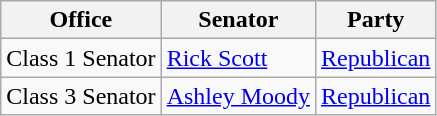<table class="wikitable">
<tr>
<th>Office</th>
<th>Senator</th>
<th>Party</th>
</tr>
<tr>
<td>Class 1 Senator</td>
<td><a href='#'>Rick Scott</a></td>
<td><a href='#'>Republican</a></td>
</tr>
<tr>
<td>Class 3 Senator</td>
<td><a href='#'>Ashley Moody</a></td>
<td><a href='#'>Republican</a></td>
</tr>
</table>
